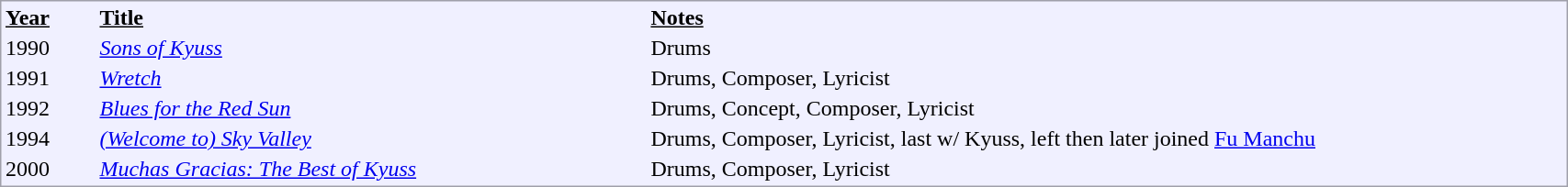<table style="border: 1px solid #a0a0aa; background-color: #f0f0ff; width: 90%; margin-left:8px;">
<tr>
<td width=5%><u><strong>Year</strong></u></td>
<td width=30%><u><strong>Title</strong></u></td>
<td width=50%><u><strong>Notes</strong></u></td>
</tr>
<tr>
<td>1990</td>
<td><em><a href='#'>Sons of Kyuss</a></em></td>
<td>Drums</td>
</tr>
<tr>
<td>1991</td>
<td><em><a href='#'>Wretch</a></em></td>
<td>Drums, Composer, Lyricist</td>
</tr>
<tr>
<td>1992</td>
<td><em><a href='#'>Blues for the Red Sun</a></em></td>
<td>Drums, Concept, Composer, Lyricist</td>
</tr>
<tr>
<td>1994</td>
<td><em><a href='#'>(Welcome to) Sky Valley</a></em></td>
<td>Drums, Composer, Lyricist, last w/ Kyuss, left then later joined <a href='#'>Fu Manchu</a></td>
</tr>
<tr>
<td>2000</td>
<td><em><a href='#'>Muchas Gracias: The Best of Kyuss</a></em></td>
<td>Drums, Composer, Lyricist</td>
</tr>
</table>
